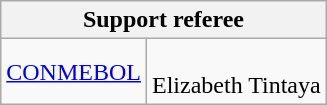<table class="wikitable">
<tr>
<th colspan=2>Support referee</th>
</tr>
<tr>
<td><a href='#'>CONMEBOL</a></td>
<td><br> Elizabeth Tintaya</td>
</tr>
</table>
